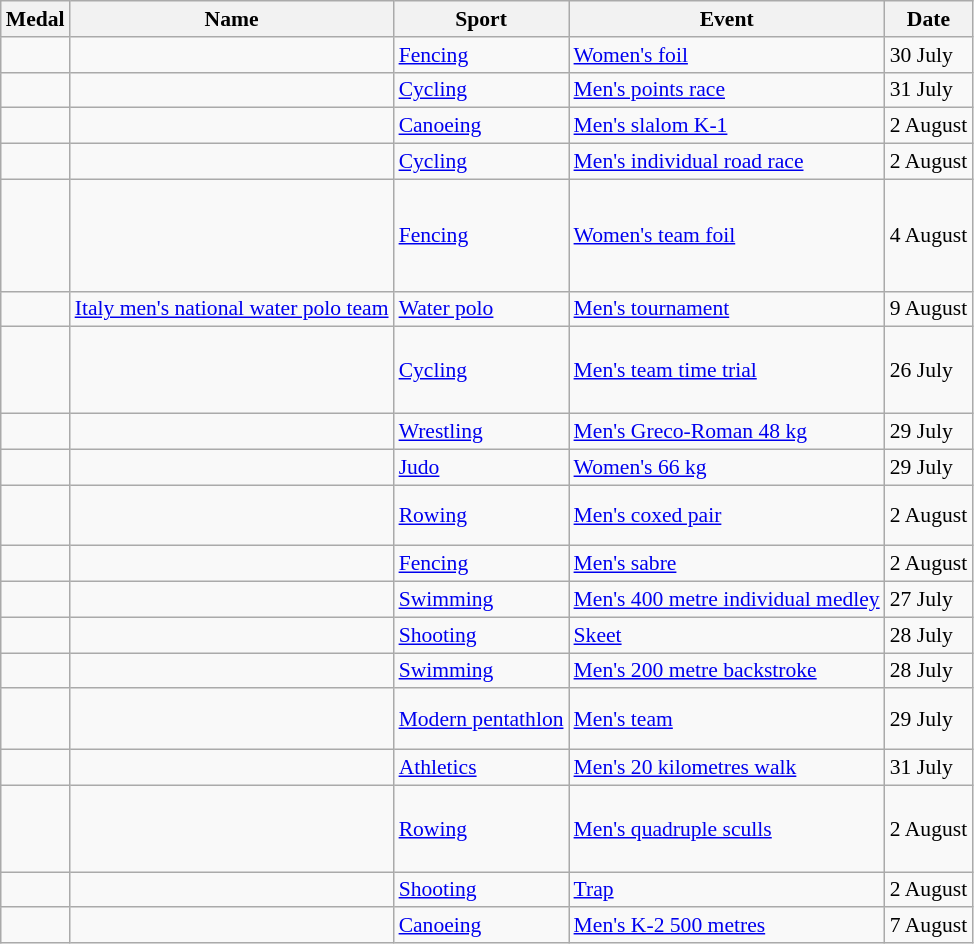<table class="wikitable sortable" style="font-size:90%">
<tr>
<th>Medal</th>
<th>Name</th>
<th>Sport</th>
<th>Event</th>
<th>Date</th>
</tr>
<tr>
<td></td>
<td></td>
<td><a href='#'>Fencing</a></td>
<td><a href='#'>Women's foil</a></td>
<td>30 July</td>
</tr>
<tr>
<td></td>
<td></td>
<td><a href='#'>Cycling</a></td>
<td><a href='#'>Men's points race</a></td>
<td>31 July</td>
</tr>
<tr>
<td></td>
<td></td>
<td><a href='#'>Canoeing</a></td>
<td><a href='#'>Men's slalom K-1</a></td>
<td>2 August</td>
</tr>
<tr>
<td></td>
<td></td>
<td><a href='#'>Cycling</a></td>
<td><a href='#'>Men's individual road race</a></td>
<td>2 August</td>
</tr>
<tr>
<td></td>
<td><br><br><br><br></td>
<td><a href='#'>Fencing</a></td>
<td><a href='#'>Women's team foil</a></td>
<td>4 August</td>
</tr>
<tr>
<td></td>
<td><a href='#'>Italy men's national water polo team</a><br></td>
<td><a href='#'>Water polo</a></td>
<td><a href='#'>Men's tournament</a></td>
<td>9 August</td>
</tr>
<tr>
<td></td>
<td><br><br><br></td>
<td><a href='#'>Cycling</a></td>
<td><a href='#'>Men's team time trial</a></td>
<td>26 July</td>
</tr>
<tr>
<td></td>
<td></td>
<td><a href='#'>Wrestling</a></td>
<td><a href='#'>Men's Greco-Roman 48 kg</a></td>
<td>29 July</td>
</tr>
<tr>
<td></td>
<td></td>
<td><a href='#'>Judo</a></td>
<td><a href='#'>Women's 66 kg</a></td>
<td>29 July</td>
</tr>
<tr>
<td></td>
<td><br><br></td>
<td><a href='#'>Rowing</a></td>
<td><a href='#'>Men's coxed pair</a></td>
<td>2 August</td>
</tr>
<tr>
<td></td>
<td></td>
<td><a href='#'>Fencing</a></td>
<td><a href='#'>Men's sabre</a></td>
<td>2 August</td>
</tr>
<tr>
<td></td>
<td></td>
<td><a href='#'>Swimming</a></td>
<td><a href='#'>Men's 400 metre individual medley</a></td>
<td>27 July</td>
</tr>
<tr>
<td></td>
<td></td>
<td><a href='#'>Shooting</a></td>
<td><a href='#'>Skeet</a></td>
<td>28 July</td>
</tr>
<tr>
<td></td>
<td></td>
<td><a href='#'>Swimming</a></td>
<td><a href='#'>Men's 200 metre backstroke</a></td>
<td>28 July</td>
</tr>
<tr>
<td></td>
<td><br><br></td>
<td><a href='#'>Modern pentathlon</a></td>
<td><a href='#'>Men's team</a></td>
<td>29 July</td>
</tr>
<tr>
<td></td>
<td></td>
<td><a href='#'>Athletics</a></td>
<td><a href='#'>Men's 20 kilometres walk</a></td>
<td>31 July</td>
</tr>
<tr>
<td></td>
<td><br><br><br></td>
<td><a href='#'>Rowing</a></td>
<td><a href='#'>Men's quadruple sculls</a></td>
<td>2 August</td>
</tr>
<tr>
<td></td>
<td></td>
<td><a href='#'>Shooting</a></td>
<td><a href='#'>Trap</a></td>
<td>2 August</td>
</tr>
<tr>
<td></td>
<td><br></td>
<td><a href='#'>Canoeing</a></td>
<td><a href='#'>Men's K-2 500 metres</a></td>
<td>7 August</td>
</tr>
</table>
